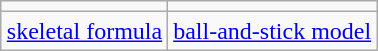<table class="wikitable" style="margin:1em auto;">
<tr>
<td></td>
<td></td>
</tr>
<tr>
<td style="text-align:center;"><a href='#'>skeletal formula</a></td>
<td style="text-align:center;"><a href='#'>ball-and-stick model</a></td>
</tr>
</table>
